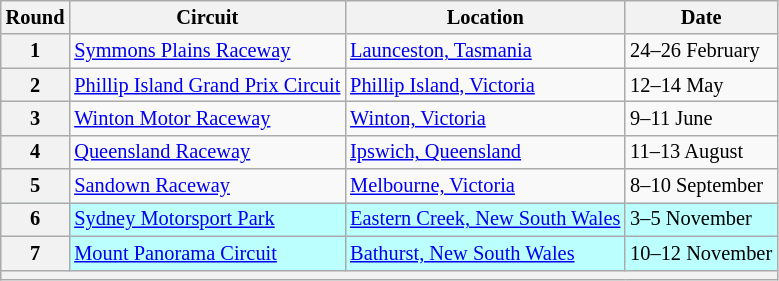<table class="wikitable" style=font-size:85%;>
<tr>
<th>Round</th>
<th>Circuit</th>
<th>Location</th>
<th>Date</th>
</tr>
<tr>
<th>1</th>
<td> <a href='#'>Symmons Plains Raceway</a></td>
<td><a href='#'>Launceston, Tasmania</a></td>
<td>24–26 February</td>
</tr>
<tr>
<th>2</th>
<td> <a href='#'>Phillip Island Grand Prix Circuit</a></td>
<td><a href='#'>Phillip Island, Victoria</a></td>
<td>12–14 May</td>
</tr>
<tr>
<th>3</th>
<td> <a href='#'>Winton Motor Raceway</a></td>
<td><a href='#'>Winton, Victoria</a></td>
<td>9–11 June</td>
</tr>
<tr>
<th>4</th>
<td> <a href='#'>Queensland Raceway</a></td>
<td><a href='#'>Ipswich, Queensland</a></td>
<td>11–13 August</td>
</tr>
<tr>
<th>5</th>
<td> <a href='#'>Sandown Raceway</a></td>
<td><a href='#'>Melbourne, Victoria</a></td>
<td>8–10 September</td>
</tr>
<tr style="background:#bbffff;">
<th>6</th>
<td> <a href='#'>Sydney Motorsport Park</a></td>
<td><a href='#'>Eastern Creek, New South Wales</a></td>
<td>3–5 November</td>
</tr>
<tr style="background:#bbffff;">
<th>7</th>
<td> <a href='#'>Mount Panorama Circuit</a></td>
<td><a href='#'>Bathurst, New South Wales</a></td>
<td>10–12 November</td>
</tr>
<tr>
<th colspan="4"></th>
</tr>
</table>
